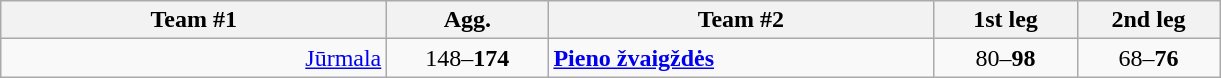<table class=wikitable style="text-align:center">
<tr>
<th width=250>Team #1</th>
<th width=100>Agg.</th>
<th width=250>Team #2</th>
<th width=88>1st leg</th>
<th width=88>2nd leg</th>
</tr>
<tr>
<td align=right><a href='#'>Jūrmala</a> </td>
<td>148–<strong>174</strong></td>
<td align=left> <strong><a href='#'>Pieno žvaigždės</a></strong></td>
<td>80–<strong>98</strong></td>
<td>68–<strong>76</strong></td>
</tr>
</table>
